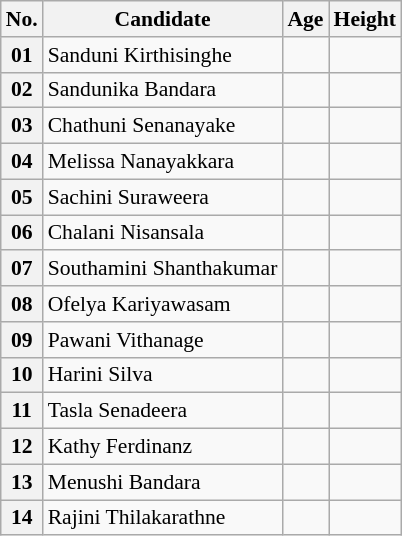<table class="wikitable" style="font-size: 90%;">
<tr>
<th>No.</th>
<th>Candidate</th>
<th>Age</th>
<th>Height</th>
</tr>
<tr>
<th>01</th>
<td>Sanduni Kirthisinghe</td>
<td></td>
<td></td>
</tr>
<tr>
<th>02</th>
<td>Sandunika Bandara</td>
<td></td>
<td></td>
</tr>
<tr>
<th>03</th>
<td>Chathuni Senanayake</td>
<td></td>
<td></td>
</tr>
<tr>
<th>04</th>
<td>Melissa Nanayakkara</td>
<td></td>
<td></td>
</tr>
<tr>
<th>05</th>
<td>Sachini Suraweera</td>
<td></td>
<td></td>
</tr>
<tr>
<th>06</th>
<td>Chalani Nisansala</td>
<td></td>
<td></td>
</tr>
<tr>
<th>07</th>
<td>Southamini Shanthakumar</td>
<td></td>
<td></td>
</tr>
<tr>
<th>08</th>
<td>Ofelya Kariyawasam</td>
<td></td>
<td></td>
</tr>
<tr>
<th>09</th>
<td>Pawani Vithanage</td>
<td></td>
<td></td>
</tr>
<tr>
<th>10</th>
<td>Harini Silva</td>
<td></td>
<td></td>
</tr>
<tr>
<th>11</th>
<td>Tasla Senadeera</td>
<td></td>
<td></td>
</tr>
<tr>
<th>12</th>
<td>Kathy Ferdinanz</td>
<td></td>
<td></td>
</tr>
<tr>
<th>13</th>
<td>Menushi Bandara</td>
<td></td>
<td></td>
</tr>
<tr>
<th>14</th>
<td>Rajini Thilakarathne</td>
<td></td>
<td></td>
</tr>
</table>
